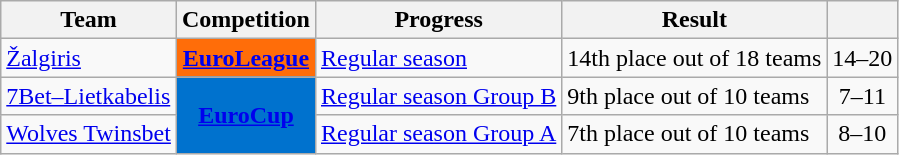<table class="wikitable sortable">
<tr>
<th>Team</th>
<th>Competition</th>
<th>Progress</th>
<th>Result</th>
<th></th>
</tr>
<tr>
<td><a href='#'>Žalgiris</a></td>
<td style="background:#FF6D09; color:#FFFFFF; text-align:center;"><strong><a href='#'><span>EuroLeague</span></a></strong></td>
<td><a href='#'>Regular season</a></td>
<td>14th place out of 18 teams</td>
<td style="text-align:center">14–20</td>
</tr>
<tr>
<td><a href='#'>7Bet–Lietkabelis</a></td>
<td rowspan="2" style="background-color:#0072CE; color:#FFFFFF; text-align:center"><strong><a href='#'><span>EuroCup</span></a></strong></td>
<td><a href='#'>Regular season Group B</a></td>
<td>9th place out of 10 teams</td>
<td style="text-align:center">7–11</td>
</tr>
<tr>
<td><a href='#'>Wolves Twinsbet</a></td>
<td><a href='#'>Regular season Group A</a></td>
<td>7th place out of 10 teams</td>
<td style="text-align:center">8–10</td>
</tr>
</table>
